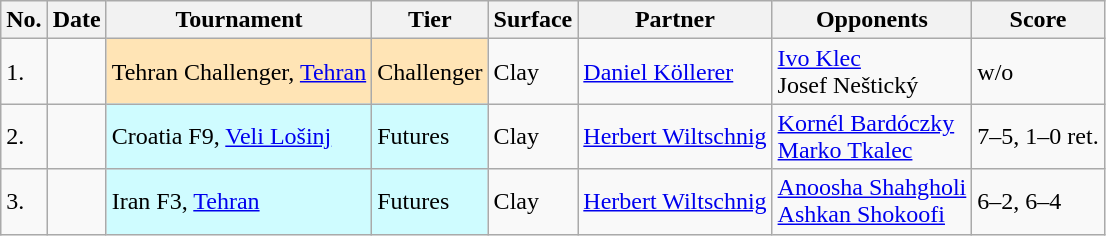<table class="sortable wikitable">
<tr>
<th>No.</th>
<th>Date</th>
<th>Tournament</th>
<th>Tier</th>
<th>Surface</th>
<th>Partner</th>
<th>Opponents</th>
<th class="unsortable">Score</th>
</tr>
<tr>
<td>1.</td>
<td></td>
<td style="background:moccasin;">Tehran Challenger, <a href='#'>Tehran</a></td>
<td style="background:moccasin;">Challenger</td>
<td>Clay</td>
<td> <a href='#'>Daniel Köllerer</a></td>
<td> <a href='#'>Ivo Klec</a> <br>  Josef Neštický</td>
<td>w/o</td>
</tr>
<tr>
<td>2.</td>
<td></td>
<td style="background:#cffcff;">Croatia F9, <a href='#'>Veli Lošinj</a></td>
<td style="background:#cffcff;">Futures</td>
<td>Clay</td>
<td> <a href='#'>Herbert Wiltschnig</a></td>
<td> <a href='#'>Kornél Bardóczky</a> <br>  <a href='#'>Marko Tkalec</a></td>
<td>7–5, 1–0 ret.</td>
</tr>
<tr>
<td>3.</td>
<td></td>
<td style="background:#cffcff;">Iran F3, <a href='#'>Tehran</a></td>
<td style="background:#cffcff;">Futures</td>
<td>Clay</td>
<td> <a href='#'>Herbert Wiltschnig</a></td>
<td> <a href='#'>Anoosha Shahgholi</a> <br>  <a href='#'>Ashkan Shokoofi</a></td>
<td>6–2, 6–4</td>
</tr>
</table>
